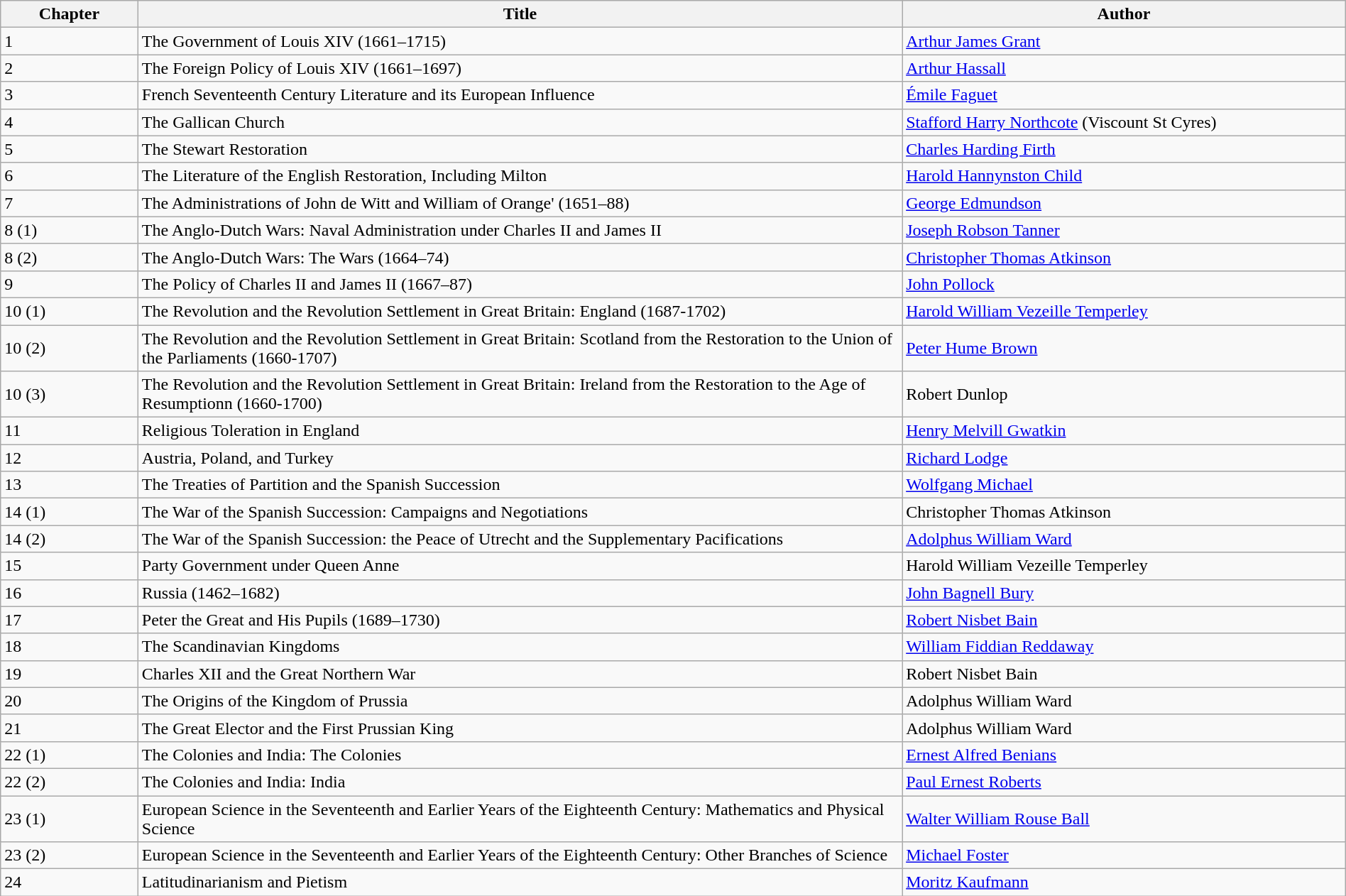<table class=wikitable width=100%>
<tr>
<th width=10>Chapter</th>
<th width=350>Title</th>
<th width=200>Author</th>
</tr>
<tr>
<td>1</td>
<td>The Government of Louis XIV (1661–1715)</td>
<td><a href='#'>Arthur James Grant</a></td>
</tr>
<tr>
<td>2</td>
<td>The Foreign Policy of Louis XIV (1661–1697)</td>
<td><a href='#'>Arthur Hassall</a></td>
</tr>
<tr>
<td>3</td>
<td>French Seventeenth Century Literature and its European Influence</td>
<td><a href='#'>Émile Faguet</a></td>
</tr>
<tr>
<td>4</td>
<td>The Gallican Church</td>
<td><a href='#'>Stafford Harry Northcote</a> (Viscount St Cyres)</td>
</tr>
<tr>
<td>5</td>
<td>The Stewart Restoration</td>
<td><a href='#'>Charles Harding Firth</a></td>
</tr>
<tr>
<td>6</td>
<td>The Literature of the English Restoration, Including Milton</td>
<td><a href='#'>Harold Hannynston Child</a></td>
</tr>
<tr>
<td>7</td>
<td>The Administrations of John de Witt and William of Orange' (1651–88)</td>
<td><a href='#'>George Edmundson</a></td>
</tr>
<tr>
<td>8 (1)</td>
<td>The Anglo-Dutch Wars: Naval Administration under Charles II and James II</td>
<td><a href='#'>Joseph Robson Tanner</a></td>
</tr>
<tr>
<td>8 (2)</td>
<td>The Anglo-Dutch Wars: The Wars (1664–74)</td>
<td><a href='#'>Christopher Thomas Atkinson</a></td>
</tr>
<tr>
<td>9</td>
<td>The Policy of Charles II and James II (1667–87)</td>
<td><a href='#'>John Pollock</a></td>
</tr>
<tr>
<td>10 (1)</td>
<td>The Revolution and the Revolution Settlement in Great Britain: England (1687-1702)</td>
<td><a href='#'>Harold William Vezeille Temperley</a></td>
</tr>
<tr>
<td>10 (2)</td>
<td>The Revolution and the Revolution Settlement in Great Britain: Scotland from the Restoration to the Union of the Parliaments (1660-1707)</td>
<td><a href='#'>Peter Hume Brown</a></td>
</tr>
<tr>
<td>10 (3)</td>
<td>The Revolution and the Revolution Settlement in Great Britain: Ireland from the Restoration to the Age of Resumptionn (1660-1700)</td>
<td>Robert Dunlop</td>
</tr>
<tr>
<td>11</td>
<td>Religious Toleration in England</td>
<td><a href='#'>Henry Melvill Gwatkin</a></td>
</tr>
<tr>
<td>12</td>
<td>Austria, Poland, and Turkey</td>
<td><a href='#'>Richard Lodge</a></td>
</tr>
<tr>
<td>13</td>
<td>The Treaties of Partition and the Spanish Succession</td>
<td><a href='#'>Wolfgang Michael</a></td>
</tr>
<tr>
<td>14 (1)</td>
<td>The War of the Spanish Succession: Campaigns and Negotiations</td>
<td>Christopher Thomas Atkinson</td>
</tr>
<tr>
<td>14 (2)</td>
<td>The War of the Spanish Succession: the Peace of Utrecht and the Supplementary Pacifications</td>
<td><a href='#'>Adolphus William Ward</a></td>
</tr>
<tr>
<td>15</td>
<td>Party Government under Queen Anne</td>
<td>Harold William Vezeille Temperley</td>
</tr>
<tr>
<td>16</td>
<td>Russia (1462–1682)</td>
<td><a href='#'>John Bagnell Bury</a></td>
</tr>
<tr>
<td>17</td>
<td>Peter the Great and His Pupils (1689–1730)</td>
<td><a href='#'>Robert Nisbet Bain</a></td>
</tr>
<tr>
<td>18</td>
<td>The Scandinavian Kingdoms</td>
<td><a href='#'>William Fiddian Reddaway</a></td>
</tr>
<tr>
<td>19</td>
<td>Charles XII and the Great Northern War</td>
<td>Robert Nisbet Bain</td>
</tr>
<tr>
<td>20</td>
<td>The Origins of the Kingdom of Prussia</td>
<td>Adolphus William Ward</td>
</tr>
<tr>
<td>21</td>
<td>The Great Elector and the First Prussian King</td>
<td>Adolphus William Ward</td>
</tr>
<tr>
<td>22 (1)</td>
<td>The Colonies and India: The Colonies</td>
<td><a href='#'>Ernest Alfred Benians</a></td>
</tr>
<tr>
<td>22 (2)</td>
<td>The Colonies and India: India</td>
<td><a href='#'>Paul Ernest Roberts</a></td>
</tr>
<tr>
<td>23 (1)</td>
<td>European Science in the Seventeenth and Earlier Years of the Eighteenth Century: Mathematics and Physical Science</td>
<td><a href='#'>Walter William Rouse Ball</a></td>
</tr>
<tr>
<td>23 (2)</td>
<td>European Science in the Seventeenth and Earlier Years of the Eighteenth Century: Other Branches of Science</td>
<td><a href='#'>Michael Foster</a></td>
</tr>
<tr>
<td>24</td>
<td>Latitudinarianism and Pietism</td>
<td><a href='#'>Moritz Kaufmann</a></td>
</tr>
</table>
